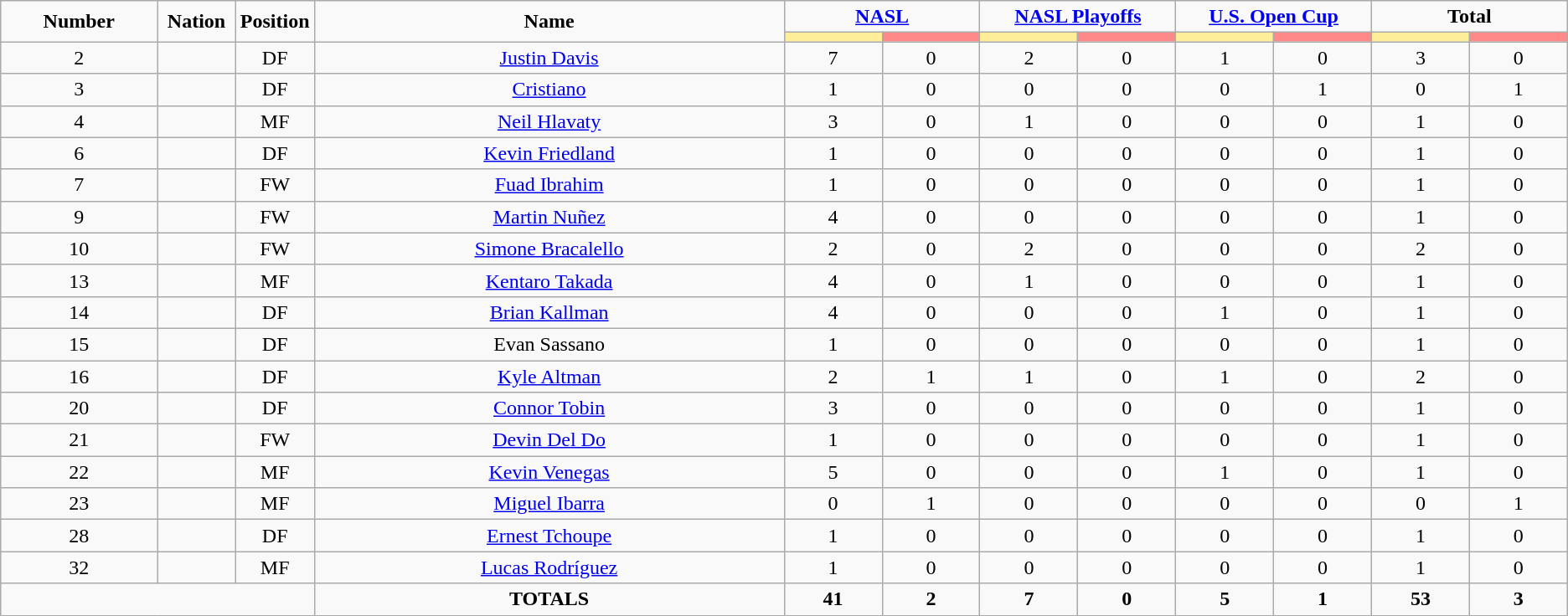<table class="wikitable" style="text-align:center;">
<tr>
<td rowspan="2"  style="width:10%; text-align:center;"><strong>Number</strong></td>
<td rowspan="2"  style="width:5%; text-align:center;"><strong>Nation</strong></td>
<td rowspan="2"  style="width:5%; text-align:center;"><strong>Position</strong></td>
<td rowspan="2"  style="width:30%; text-align:center;"><strong>Name</strong></td>
<td colspan="2" style="text-align:center;"><strong><a href='#'>NASL</a></strong></td>
<td colspan="2" style="text-align:center;"><strong><a href='#'>NASL Playoffs</a></strong></td>
<td colspan="2" style="text-align:center;"><strong><a href='#'>U.S. Open Cup</a></strong></td>
<td colspan="2" style="text-align:center;"><strong>Total</strong></td>
</tr>
<tr>
<th style="width:60px; background:#fe9;"></th>
<th style="width:60px; background:#ff8888;"></th>
<th style="width:60px; background:#fe9;"></th>
<th style="width:60px; background:#ff8888;"></th>
<th style="width:60px; background:#fe9;"></th>
<th style="width:60px; background:#ff8888;"></th>
<th style="width:60px; background:#fe9;"></th>
<th style="width:60px; background:#ff8888;"></th>
</tr>
<tr>
<td>2</td>
<td></td>
<td>DF</td>
<td><a href='#'>Justin Davis</a></td>
<td>7</td>
<td>0</td>
<td>2</td>
<td>0</td>
<td>1</td>
<td>0</td>
<td>3</td>
<td>0</td>
</tr>
<tr>
<td>3</td>
<td></td>
<td>DF</td>
<td><a href='#'>Cristiano</a></td>
<td>1</td>
<td>0</td>
<td>0</td>
<td>0</td>
<td>0</td>
<td>1</td>
<td>0</td>
<td>1</td>
</tr>
<tr>
<td>4</td>
<td></td>
<td>MF</td>
<td><a href='#'>Neil Hlavaty</a></td>
<td>3</td>
<td>0</td>
<td>1</td>
<td>0</td>
<td>0</td>
<td>0</td>
<td>1</td>
<td>0</td>
</tr>
<tr>
<td>6</td>
<td></td>
<td>DF</td>
<td><a href='#'>Kevin Friedland</a></td>
<td>1</td>
<td>0</td>
<td>0</td>
<td>0</td>
<td>0</td>
<td>0</td>
<td>1</td>
<td>0</td>
</tr>
<tr>
<td>7</td>
<td></td>
<td>FW</td>
<td><a href='#'>Fuad Ibrahim</a></td>
<td>1</td>
<td>0</td>
<td>0</td>
<td>0</td>
<td>0</td>
<td>0</td>
<td>1</td>
<td>0</td>
</tr>
<tr>
<td>9</td>
<td></td>
<td>FW</td>
<td><a href='#'>Martin Nuñez</a></td>
<td>4</td>
<td>0</td>
<td>0</td>
<td>0</td>
<td>0</td>
<td>0</td>
<td>1</td>
<td>0</td>
</tr>
<tr>
<td>10</td>
<td></td>
<td>FW</td>
<td><a href='#'>Simone Bracalello</a></td>
<td>2</td>
<td>0</td>
<td>2</td>
<td>0</td>
<td>0</td>
<td>0</td>
<td>2</td>
<td>0</td>
</tr>
<tr>
<td>13</td>
<td></td>
<td>MF</td>
<td><a href='#'>Kentaro Takada</a></td>
<td>4</td>
<td>0</td>
<td>1</td>
<td>0</td>
<td>0</td>
<td>0</td>
<td>1</td>
<td>0</td>
</tr>
<tr>
<td>14</td>
<td></td>
<td>DF</td>
<td><a href='#'>Brian Kallman</a></td>
<td>4</td>
<td>0</td>
<td>0</td>
<td>0</td>
<td>1</td>
<td>0</td>
<td>1</td>
<td>0</td>
</tr>
<tr>
<td>15</td>
<td></td>
<td>DF</td>
<td>Evan Sassano</td>
<td>1</td>
<td>0</td>
<td>0</td>
<td>0</td>
<td>0</td>
<td>0</td>
<td>1</td>
<td>0</td>
</tr>
<tr>
<td>16</td>
<td></td>
<td>DF</td>
<td><a href='#'>Kyle Altman</a></td>
<td>2</td>
<td>1</td>
<td>1</td>
<td>0</td>
<td>1</td>
<td>0</td>
<td>2</td>
<td>0</td>
</tr>
<tr>
<td>20</td>
<td></td>
<td>DF</td>
<td><a href='#'>Connor Tobin</a></td>
<td>3</td>
<td>0</td>
<td>0</td>
<td>0</td>
<td>0</td>
<td>0</td>
<td>1</td>
<td>0</td>
</tr>
<tr>
<td>21</td>
<td></td>
<td>FW</td>
<td><a href='#'>Devin Del Do</a></td>
<td>1</td>
<td>0</td>
<td>0</td>
<td>0</td>
<td>0</td>
<td>0</td>
<td>1</td>
<td>0</td>
</tr>
<tr>
<td>22</td>
<td></td>
<td>MF</td>
<td><a href='#'>Kevin Venegas</a></td>
<td>5</td>
<td>0</td>
<td>0</td>
<td>0</td>
<td>1</td>
<td>0</td>
<td>1</td>
<td>0</td>
</tr>
<tr>
<td>23</td>
<td></td>
<td>MF</td>
<td><a href='#'>Miguel Ibarra</a></td>
<td>0</td>
<td>1</td>
<td>0</td>
<td>0</td>
<td>0</td>
<td>0</td>
<td>0</td>
<td>1</td>
</tr>
<tr>
<td>28</td>
<td></td>
<td>DF</td>
<td><a href='#'>Ernest Tchoupe</a></td>
<td>1</td>
<td>0</td>
<td>0</td>
<td>0</td>
<td>0</td>
<td>0</td>
<td>1</td>
<td>0</td>
</tr>
<tr>
<td>32</td>
<td></td>
<td>MF</td>
<td><a href='#'>Lucas Rodríguez</a></td>
<td>1</td>
<td>0</td>
<td>0</td>
<td>0</td>
<td>0</td>
<td>0</td>
<td>1</td>
<td>0</td>
</tr>
<tr>
<td colspan="3"></td>
<td><strong>TOTALS</strong></td>
<td><strong>41</strong></td>
<td><strong>2</strong></td>
<td><strong>7</strong></td>
<td><strong>0</strong></td>
<td><strong>5</strong></td>
<td><strong>1</strong></td>
<td><strong>53</strong></td>
<td><strong>3</strong></td>
</tr>
</table>
